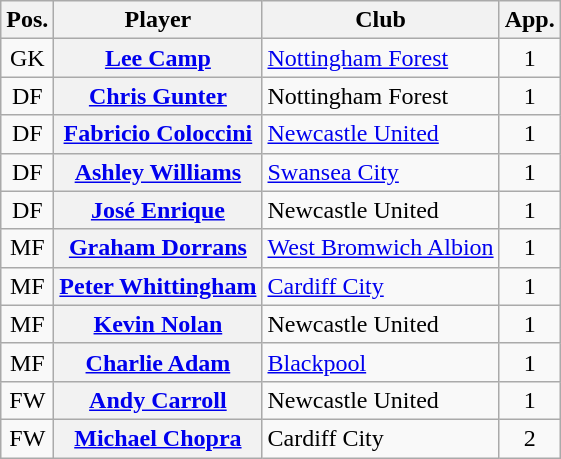<table class="wikitable plainrowheaders" style="text-align: left">
<tr>
<th scope=col>Pos.</th>
<th scope=col>Player</th>
<th scope=col>Club</th>
<th scope=col>App.</th>
</tr>
<tr>
<td style=text-align:center>GK</td>
<th scope=row><a href='#'>Lee Camp</a></th>
<td><a href='#'>Nottingham Forest</a></td>
<td style=text-align:center>1</td>
</tr>
<tr>
<td style=text-align:center>DF</td>
<th scope=row><a href='#'>Chris Gunter</a></th>
<td>Nottingham Forest</td>
<td style=text-align:center>1</td>
</tr>
<tr>
<td style=text-align:center>DF</td>
<th scope=row><a href='#'>Fabricio Coloccini</a></th>
<td><a href='#'>Newcastle United</a></td>
<td style=text-align:center>1</td>
</tr>
<tr>
<td style=text-align:center>DF</td>
<th scope=row><a href='#'>Ashley Williams</a></th>
<td><a href='#'>Swansea City</a></td>
<td style=text-align:center>1</td>
</tr>
<tr>
<td style=text-align:center>DF</td>
<th scope=row><a href='#'>José Enrique</a></th>
<td>Newcastle United</td>
<td style=text-align:center>1</td>
</tr>
<tr>
<td style=text-align:center>MF</td>
<th scope=row><a href='#'>Graham Dorrans</a></th>
<td><a href='#'>West Bromwich Albion</a></td>
<td style=text-align:center>1</td>
</tr>
<tr>
<td style=text-align:center>MF</td>
<th scope=row><a href='#'>Peter Whittingham</a></th>
<td><a href='#'>Cardiff City</a></td>
<td style=text-align:center>1</td>
</tr>
<tr>
<td style=text-align:center>MF</td>
<th scope=row><a href='#'>Kevin Nolan</a></th>
<td>Newcastle United</td>
<td style=text-align:center>1</td>
</tr>
<tr>
<td style=text-align:center>MF</td>
<th scope=row><a href='#'>Charlie Adam</a></th>
<td><a href='#'>Blackpool</a></td>
<td style=text-align:center>1</td>
</tr>
<tr>
<td style=text-align:center>FW</td>
<th scope=row><a href='#'>Andy Carroll</a></th>
<td>Newcastle United</td>
<td style=text-align:center>1</td>
</tr>
<tr>
<td style=text-align:center>FW</td>
<th scope=row><a href='#'>Michael Chopra</a> </th>
<td>Cardiff City</td>
<td style=text-align:center>2</td>
</tr>
</table>
